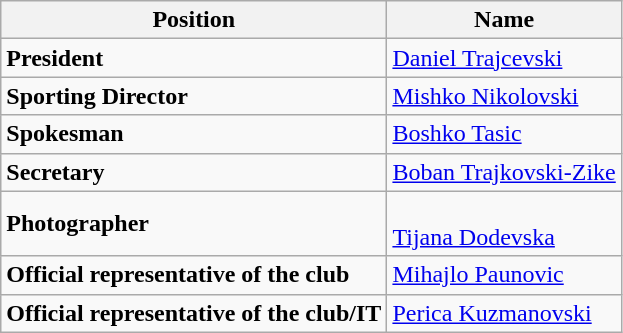<table class="wikitable">
<tr>
<th>Position</th>
<th>Name</th>
</tr>
<tr>
<td><strong>President</strong></td>
<td> <a href='#'>Daniel Trajcevski</a></td>
</tr>
<tr>
<td><strong>Sporting Director</strong></td>
<td> <a href='#'>Mishko Nikolovski</a></td>
</tr>
<tr>
<td><strong>Spokesman</strong></td>
<td> <a href='#'>Boshko Tasic</a></td>
</tr>
<tr>
<td><strong>Secretary</strong></td>
<td> <a href='#'>Boban Trajkovski-Zike</a></td>
</tr>
<tr>
<td><strong>Photographer</strong></td>
<td><br> <a href='#'>Tijana Dodevska</a></td>
</tr>
<tr>
<td><strong>Official representative of the club</strong></td>
<td> <a href='#'>Mihajlo Paunovic</a></td>
</tr>
<tr>
<td><strong>Official representative of the club/IT</strong></td>
<td> <a href='#'>Perica Kuzmanovski</a></td>
</tr>
</table>
